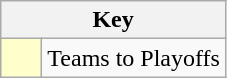<table class="wikitable" style="text-align: center;">
<tr>
<th colspan=2>Key</th>
</tr>
<tr>
<td style="background:#ffffcc; width:20px;"></td>
<td align=left>Teams to Playoffs</td>
</tr>
</table>
